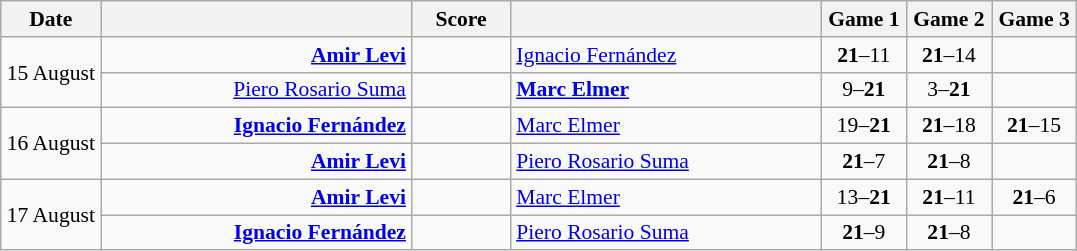<table class="wikitable" style="text-align: center; font-size:90% ">
<tr>
<th width="60">Date</th>
<th align="right" width="200"></th>
<th width="60">Score</th>
<th align="left" width="200"></th>
<th width="50">Game 1</th>
<th width="50">Game 2</th>
<th width="50">Game 3</th>
</tr>
<tr>
<td rowspan="2">15 August</td>
<td align="right"><strong><a href='#'>Amir Levi</a> </strong></td>
<td align="center"></td>
<td align="left"> <a href='#'>Ignacio Fernández</a></td>
<td><strong>21</strong>–11</td>
<td><strong>21</strong>–14</td>
<td></td>
</tr>
<tr>
<td align="right"><a href='#'>Piero Rosario Suma</a> </td>
<td align="center"></td>
<td align="left"><strong> <a href='#'>Marc Elmer</a></strong></td>
<td>9–<strong>21</strong></td>
<td>3–<strong>21</strong></td>
<td></td>
</tr>
<tr>
<td rowspan="2">16 August</td>
<td align="right"><strong><a href='#'>Ignacio Fernández</a> </strong></td>
<td align="center"></td>
<td align="left"> <a href='#'>Marc Elmer</a></td>
<td>19–<strong>21</strong></td>
<td><strong>21</strong>–18</td>
<td><strong>21</strong>–15</td>
</tr>
<tr>
<td align="right"><strong><a href='#'>Amir Levi</a> </strong></td>
<td align="center"></td>
<td align="left"> <a href='#'>Piero Rosario Suma</a></td>
<td><strong>21</strong>–7</td>
<td><strong>21</strong>–8</td>
<td></td>
</tr>
<tr>
<td rowspan="2">17 August</td>
<td align="right"><strong><a href='#'>Amir Levi</a> </strong></td>
<td align="center"></td>
<td align="left"> <a href='#'>Marc Elmer</a></td>
<td>13–<strong>21</strong></td>
<td><strong>21</strong>–11</td>
<td><strong>21</strong>–6</td>
</tr>
<tr>
<td align="right"><strong><a href='#'>Ignacio Fernández</a> </strong></td>
<td align="center"></td>
<td align="left"> <a href='#'>Piero Rosario Suma</a></td>
<td><strong>21</strong>–9</td>
<td><strong>21</strong>–8</td>
<td></td>
</tr>
</table>
